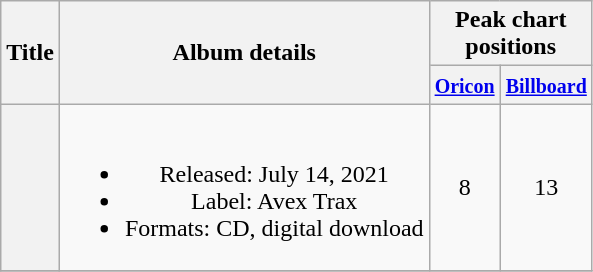<table class="wikitable plainrowheaders" style="text-align:center;">
<tr>
<th scope="col" rowspan="2">Title</th>
<th scope="col" rowspan="2">Album details</th>
<th scope="col" colspan="2">Peak chart positions</th>
</tr>
<tr>
<th scope="col" style="width:2.5em;"><small><a href='#'>Oricon</a></small></th>
<th scope="col" style="width:2.5em;"><small><a href='#'>Billboard</a></small></th>
</tr>
<tr>
<th scope="row"><em></th>
<td><br><ul><li>Released: July 14, 2021</li><li>Label: Avex Trax</li><li>Formats: CD, digital download</li></ul></td>
<td>8</td>
<td>13</td>
</tr>
<tr>
</tr>
</table>
